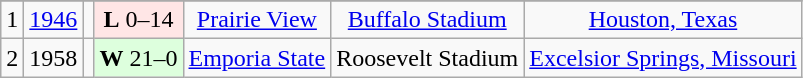<table class="wikitable sortable">
<tr>
</tr>
<tr style="text-align:center;">
<td>1</td>
<td><a href='#'>1946</a></td>
<td></td>
<td style="background:#FFE6E6;"><strong>L</strong> 0–14 </td>
<td><a href='#'>Prairie View</a></td>
<td><a href='#'>Buffalo Stadium</a></td>
<td><a href='#'>Houston, Texas</a></td>
</tr>
<tr style="text-align:center;">
<td>2</td>
<td>1958</td>
<td></td>
<td style="background:#dfd;"><strong>W</strong> 21–0</td>
<td><a href='#'>Emporia State</a></td>
<td>Roosevelt Stadium</td>
<td><a href='#'>Excelsior Springs, Missouri</a></td>
</tr>
</table>
